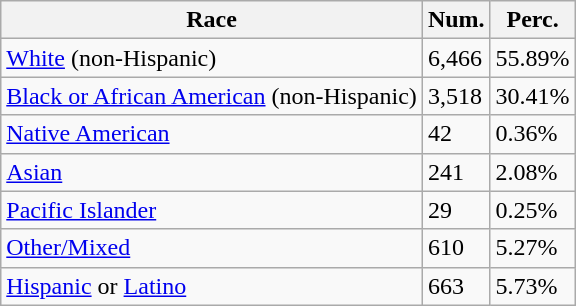<table class="wikitable">
<tr>
<th>Race</th>
<th>Num.</th>
<th>Perc.</th>
</tr>
<tr>
<td><a href='#'>White</a> (non-Hispanic)</td>
<td>6,466</td>
<td>55.89%</td>
</tr>
<tr>
<td><a href='#'>Black or African American</a> (non-Hispanic)</td>
<td>3,518</td>
<td>30.41%</td>
</tr>
<tr>
<td><a href='#'>Native American</a></td>
<td>42</td>
<td>0.36%</td>
</tr>
<tr>
<td><a href='#'>Asian</a></td>
<td>241</td>
<td>2.08%</td>
</tr>
<tr>
<td><a href='#'>Pacific Islander</a></td>
<td>29</td>
<td>0.25%</td>
</tr>
<tr>
<td><a href='#'>Other/Mixed</a></td>
<td>610</td>
<td>5.27%</td>
</tr>
<tr>
<td><a href='#'>Hispanic</a> or <a href='#'>Latino</a></td>
<td>663</td>
<td>5.73%</td>
</tr>
</table>
